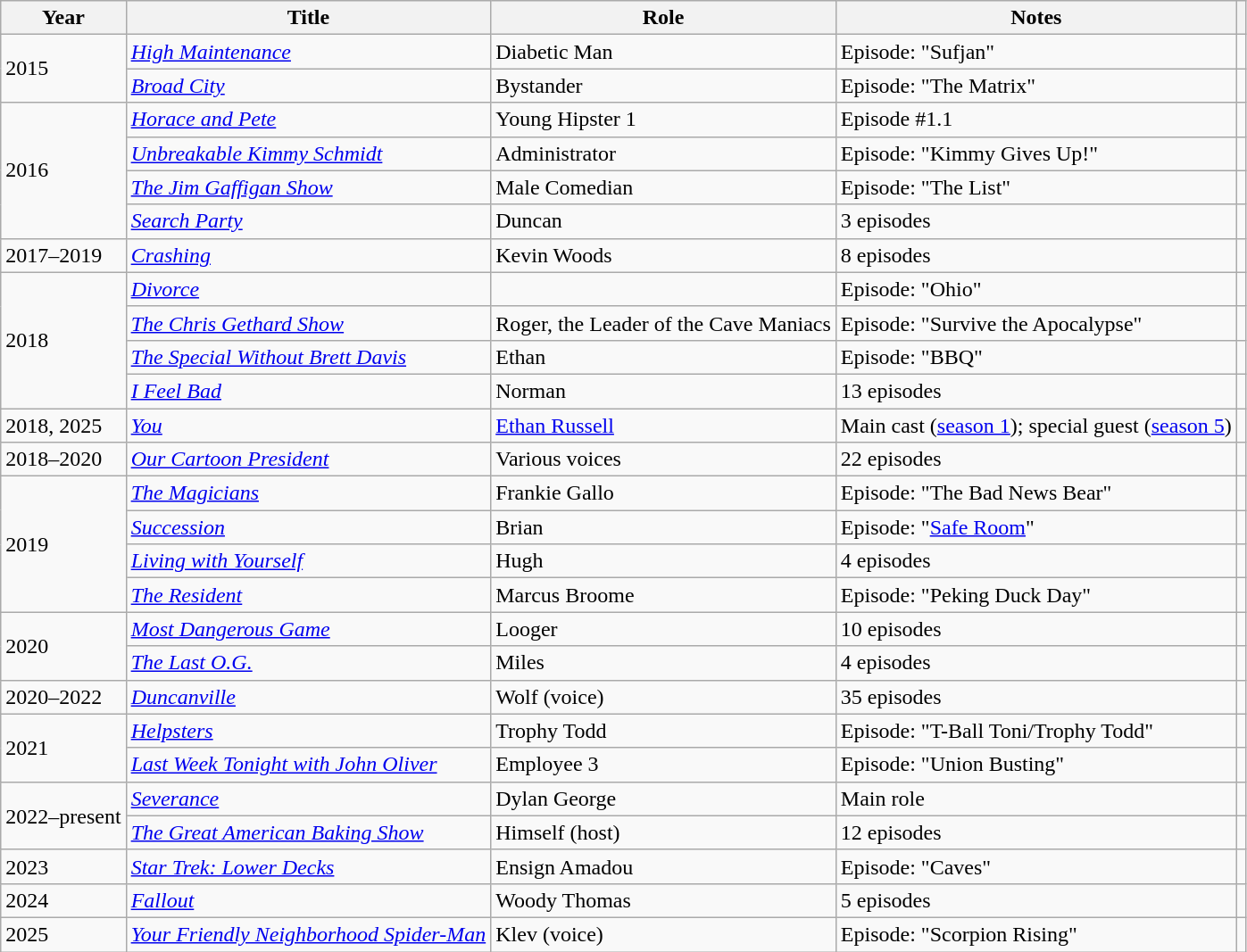<table class="wikitable">
<tr>
<th>Year</th>
<th>Title</th>
<th>Role</th>
<th>Notes</th>
<th></th>
</tr>
<tr>
<td rowspan="2">2015</td>
<td><em><a href='#'>High Maintenance</a></em></td>
<td>Diabetic Man</td>
<td>Episode: "Sufjan"</td>
<td></td>
</tr>
<tr>
<td><em><a href='#'>Broad City</a></em></td>
<td>Bystander</td>
<td>Episode: "The Matrix"</td>
<td></td>
</tr>
<tr>
<td rowspan="4">2016</td>
<td><em><a href='#'>Horace and Pete</a></em></td>
<td>Young Hipster 1</td>
<td>Episode #1.1</td>
<td></td>
</tr>
<tr>
<td><em><a href='#'>Unbreakable Kimmy Schmidt</a></em></td>
<td>Administrator</td>
<td>Episode: "Kimmy Gives Up!"</td>
<td></td>
</tr>
<tr>
<td><em><a href='#'>The Jim Gaffigan Show</a></em></td>
<td>Male Comedian</td>
<td>Episode: "The List"</td>
<td></td>
</tr>
<tr>
<td><em><a href='#'>Search Party</a></em></td>
<td>Duncan</td>
<td>3 episodes</td>
<td></td>
</tr>
<tr>
<td>2017–2019</td>
<td><em><a href='#'>Crashing</a></em></td>
<td>Kevin Woods</td>
<td>8 episodes</td>
<td></td>
</tr>
<tr>
<td rowspan="4">2018</td>
<td><em><a href='#'>Divorce</a></em></td>
<td></td>
<td>Episode: "Ohio"</td>
<td></td>
</tr>
<tr>
<td><em><a href='#'>The Chris Gethard Show</a></em></td>
<td>Roger, the Leader of the Cave Maniacs</td>
<td>Episode: "Survive the Apocalypse"</td>
<td></td>
</tr>
<tr>
<td><em><a href='#'>The Special Without Brett Davis</a></em></td>
<td>Ethan</td>
<td>Episode: "BBQ"</td>
<td></td>
</tr>
<tr>
<td><em><a href='#'>I Feel Bad</a></em></td>
<td>Norman</td>
<td>13 episodes</td>
<td></td>
</tr>
<tr>
<td>2018, 2025</td>
<td><em><a href='#'>You</a></em></td>
<td><a href='#'>Ethan Russell</a></td>
<td>Main cast (<a href='#'>season 1</a>); special guest (<a href='#'>season 5</a>)</td>
<td></td>
</tr>
<tr>
<td>2018–2020</td>
<td><em><a href='#'>Our Cartoon President</a></em></td>
<td>Various voices</td>
<td>22 episodes</td>
<td></td>
</tr>
<tr>
<td rowspan="4">2019</td>
<td><em><a href='#'>The Magicians</a></em></td>
<td>Frankie Gallo</td>
<td>Episode: "The Bad News Bear"</td>
<td></td>
</tr>
<tr>
<td><em><a href='#'>Succession</a></em></td>
<td>Brian</td>
<td>Episode: "<a href='#'>Safe Room</a>"</td>
<td></td>
</tr>
<tr>
<td><em><a href='#'>Living with Yourself</a></em></td>
<td>Hugh</td>
<td>4 episodes</td>
<td></td>
</tr>
<tr>
<td><em><a href='#'>The Resident</a></em></td>
<td>Marcus Broome</td>
<td>Episode: "Peking Duck Day"</td>
<td></td>
</tr>
<tr>
<td rowspan="2">2020</td>
<td><em><a href='#'>Most Dangerous Game</a></em></td>
<td>Looger</td>
<td>10 episodes</td>
<td></td>
</tr>
<tr>
<td><em><a href='#'>The Last O.G.</a></em></td>
<td>Miles</td>
<td>4 episodes</td>
<td></td>
</tr>
<tr>
<td>2020–2022</td>
<td><em><a href='#'>Duncanville</a></em></td>
<td>Wolf (voice)</td>
<td>35 episodes</td>
<td></td>
</tr>
<tr>
<td rowspan="2">2021</td>
<td><em><a href='#'>Helpsters</a></em></td>
<td>Trophy Todd</td>
<td>Episode: "T-Ball Toni/Trophy Todd"</td>
<td></td>
</tr>
<tr>
<td><em><a href='#'>Last Week Tonight with John Oliver</a></em></td>
<td>Employee 3</td>
<td>Episode: "Union Busting"</td>
<td></td>
</tr>
<tr>
<td rowspan="2">2022–present</td>
<td><em><a href='#'>Severance</a></em></td>
<td>Dylan George</td>
<td>Main role</td>
<td></td>
</tr>
<tr>
<td><em><a href='#'>The Great American Baking Show</a></em></td>
<td>Himself (host)</td>
<td>12 episodes</td>
<td></td>
</tr>
<tr>
<td>2023</td>
<td><em><a href='#'>Star Trek: Lower Decks</a></em></td>
<td>Ensign Amadou</td>
<td>Episode: "Caves"</td>
<td></td>
</tr>
<tr>
<td>2024</td>
<td><em><a href='#'>Fallout</a></em></td>
<td>Woody Thomas</td>
<td>5 episodes</td>
<td></td>
</tr>
<tr>
<td>2025</td>
<td><em><a href='#'>Your Friendly Neighborhood Spider-Man</a></em></td>
<td>Klev (voice)</td>
<td>Episode: "Scorpion Rising"</td>
<td></td>
</tr>
</table>
